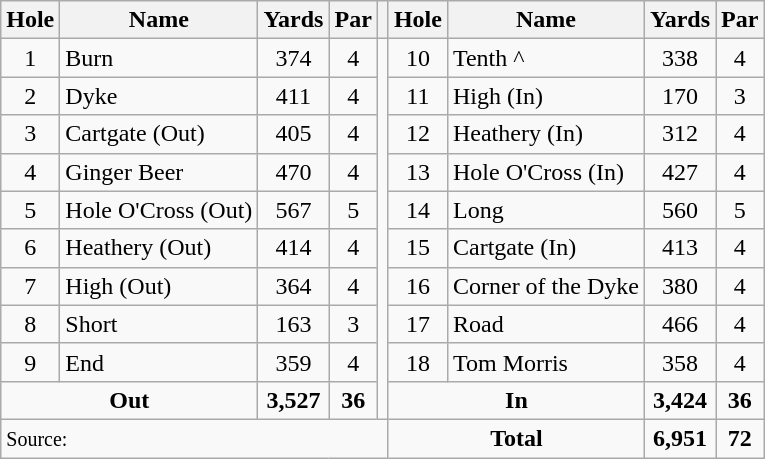<table class=wikitable>
<tr>
<th>Hole</th>
<th>Name</th>
<th>Yards</th>
<th>Par</th>
<th></th>
<th>Hole</th>
<th>Name</th>
<th>Yards</th>
<th>Par</th>
</tr>
<tr>
<td align=center>1</td>
<td>Burn</td>
<td align=center>374</td>
<td align=center>4</td>
<td rowspan=10></td>
<td align=center>10</td>
<td>Tenth ^</td>
<td align=center>338</td>
<td align=center>4</td>
</tr>
<tr>
<td align=center>2</td>
<td>Dyke</td>
<td align=center>411</td>
<td align=center>4</td>
<td align=center>11</td>
<td>High (In)</td>
<td align=center>170</td>
<td align=center>3</td>
</tr>
<tr>
<td align=center>3</td>
<td>Cartgate (Out)</td>
<td align=center>405</td>
<td align=center>4</td>
<td align=center>12</td>
<td>Heathery (In)</td>
<td align=center>312</td>
<td align=center>4</td>
</tr>
<tr>
<td align=center>4</td>
<td>Ginger Beer</td>
<td align=center>470</td>
<td align=center>4</td>
<td align=center>13</td>
<td>Hole O'Cross (In)</td>
<td align=center>427</td>
<td align=center>4</td>
</tr>
<tr>
<td align=center>5</td>
<td>Hole O'Cross (Out)</td>
<td align=center>567</td>
<td align=center>5</td>
<td align=center>14</td>
<td>Long</td>
<td align=center>560</td>
<td align=center>5</td>
</tr>
<tr>
<td align=center>6</td>
<td>Heathery (Out)</td>
<td align=center>414</td>
<td align=center>4</td>
<td align=center>15</td>
<td>Cartgate (In)</td>
<td align=center>413</td>
<td align=center>4</td>
</tr>
<tr>
<td align=center>7</td>
<td>High (Out)</td>
<td align=center>364</td>
<td align=center>4</td>
<td align=center>16</td>
<td>Corner of the Dyke</td>
<td align=center>380</td>
<td align=center>4</td>
</tr>
<tr>
<td align=center>8</td>
<td>Short</td>
<td align=center>163</td>
<td align=center>3</td>
<td align=center>17</td>
<td>Road</td>
<td align=center>466</td>
<td align=center>4</td>
</tr>
<tr>
<td align=center>9</td>
<td>End</td>
<td align=center>359</td>
<td align=center>4</td>
<td align=center>18</td>
<td>Tom Morris</td>
<td align=center>358</td>
<td align=center>4</td>
</tr>
<tr>
<td colspan=2 align=center><strong>Out</strong></td>
<td align=center><strong>3,527</strong></td>
<td align=center><strong>36</strong></td>
<td colspan=2 align=center><strong>In</strong></td>
<td align=center><strong>3,424</strong></td>
<td align=center><strong>36</strong></td>
</tr>
<tr>
<td colspan=5><small>Source:</small></td>
<td colspan=2 align=center><strong>Total</strong></td>
<td align=center><strong>6,951</strong></td>
<td align=center><strong>72</strong></td>
</tr>
</table>
